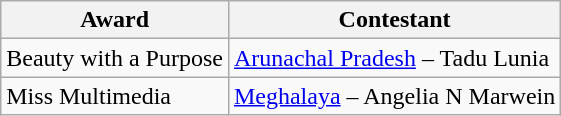<table class="wikitable">
<tr>
<th>Award</th>
<th>Contestant</th>
</tr>
<tr>
<td>Beauty with a Purpose</td>
<td><a href='#'>Arunachal Pradesh</a> – Tadu Lunia</td>
</tr>
<tr>
<td>Miss Multimedia</td>
<td><a href='#'>Meghalaya</a> – Angelia N Marwein</td>
</tr>
</table>
